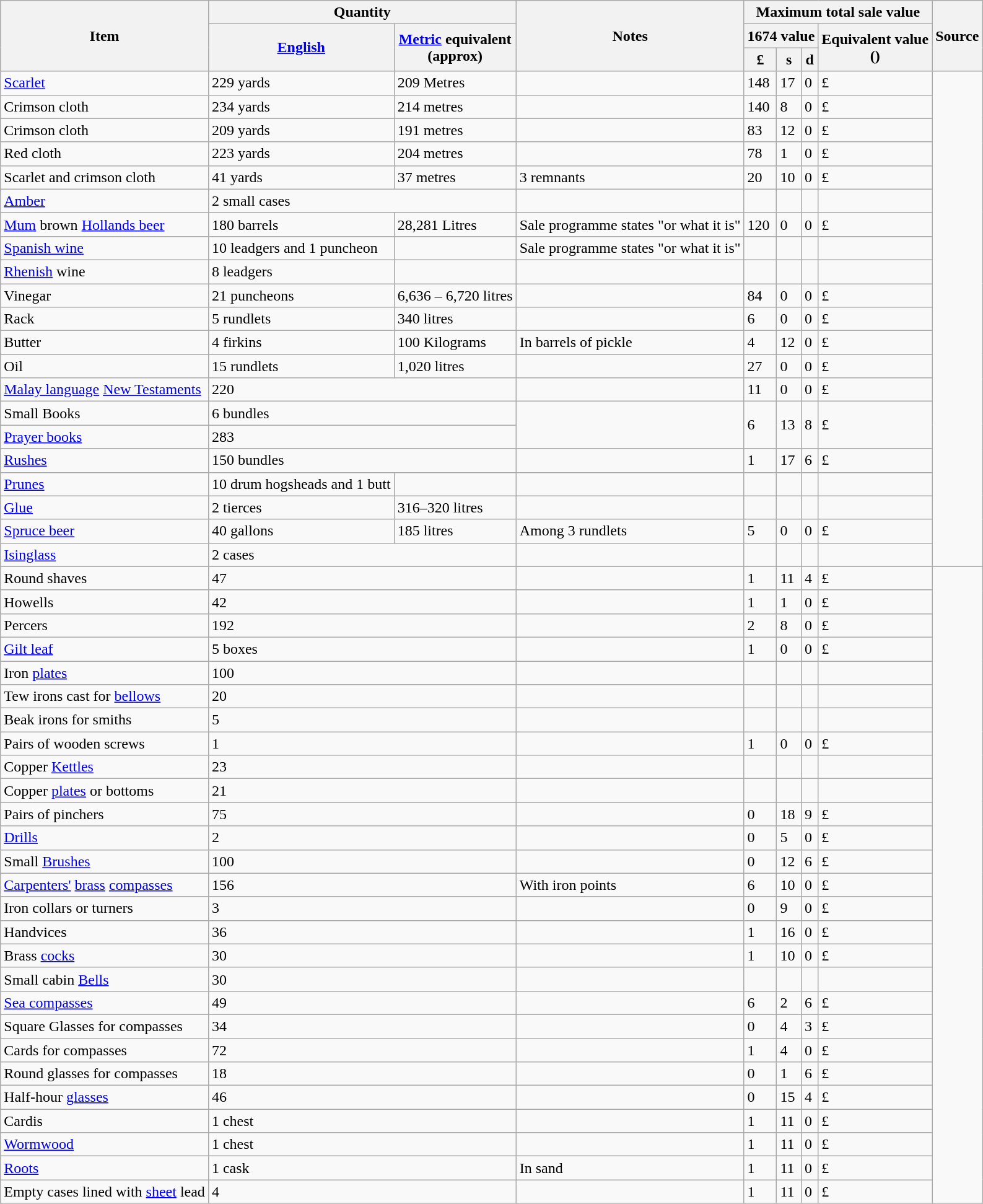<table class="wikitable sortable mw-collapsible">
<tr>
<th rowspan="3">Item</th>
<th colspan="2">Quantity</th>
<th rowspan="3">Notes</th>
<th colspan="4">Maximum total sale value</th>
<th rowspan="3">Source</th>
</tr>
<tr>
<th rowspan="2"><a href='#'>English</a></th>
<th rowspan="2"><a href='#'>Metric</a> equivalent<br>(approx)</th>
<th colspan="3">1674 value</th>
<th rowspan="2">Equivalent value<br>()</th>
</tr>
<tr>
<th>£</th>
<th>s</th>
<th>d</th>
</tr>
<tr>
<td><a href='#'>Scarlet</a></td>
<td>229 yards</td>
<td>209 Metres</td>
<td></td>
<td>148</td>
<td>17</td>
<td>0</td>
<td>£</td>
<td rowspan="21"></td>
</tr>
<tr>
<td>Crimson cloth</td>
<td>234 yards</td>
<td>214 metres</td>
<td></td>
<td>140</td>
<td>8</td>
<td>0</td>
<td>£</td>
</tr>
<tr>
<td>Crimson cloth</td>
<td>209 yards</td>
<td>191 metres</td>
<td></td>
<td>83</td>
<td>12</td>
<td>0</td>
<td>£</td>
</tr>
<tr>
<td>Red cloth</td>
<td>223 yards</td>
<td>204 metres</td>
<td></td>
<td>78</td>
<td>1</td>
<td>0</td>
<td>£</td>
</tr>
<tr>
<td>Scarlet and crimson cloth</td>
<td>41 yards</td>
<td>37 metres</td>
<td>3 remnants</td>
<td>20</td>
<td>10</td>
<td>0</td>
<td>£</td>
</tr>
<tr>
<td><a href='#'>Amber</a></td>
<td colspan="2">2 small cases</td>
<td></td>
<td></td>
<td></td>
<td></td>
<td></td>
</tr>
<tr>
<td><a href='#'>Mum</a> brown <a href='#'>Hollands beer</a></td>
<td>180 barrels</td>
<td>28,281 Litres</td>
<td>Sale programme states "or what it is"</td>
<td>120</td>
<td>0</td>
<td>0</td>
<td>£</td>
</tr>
<tr>
<td><a href='#'>Spanish wine</a></td>
<td>10 leadgers and 1 puncheon</td>
<td></td>
<td>Sale programme states "or what it is"</td>
<td></td>
<td></td>
<td></td>
<td></td>
</tr>
<tr>
<td><a href='#'>Rhenish</a> wine</td>
<td>8 leadgers</td>
<td></td>
<td></td>
<td></td>
<td></td>
<td></td>
<td></td>
</tr>
<tr>
<td>Vinegar</td>
<td>21 puncheons</td>
<td>6,636 – 6,720 litres</td>
<td></td>
<td>84</td>
<td>0</td>
<td>0</td>
<td>£</td>
</tr>
<tr>
<td>Rack</td>
<td>5 rundlets</td>
<td>340 litres</td>
<td></td>
<td>6</td>
<td>0</td>
<td>0</td>
<td>£</td>
</tr>
<tr>
<td>Butter</td>
<td>4 firkins</td>
<td>100 Kilograms</td>
<td>In barrels of pickle</td>
<td>4</td>
<td>12</td>
<td>0</td>
<td>£</td>
</tr>
<tr>
<td>Oil</td>
<td>15 rundlets</td>
<td>1,020 litres</td>
<td></td>
<td>27</td>
<td>0</td>
<td>0</td>
<td>£</td>
</tr>
<tr>
<td><a href='#'>Malay language</a> <a href='#'>New Testaments</a></td>
<td colspan="2">220</td>
<td></td>
<td>11</td>
<td>0</td>
<td>0</td>
<td>£</td>
</tr>
<tr>
<td>Small Books</td>
<td colspan="2">6 bundles</td>
<td rowspan="2"></td>
<td rowspan="2">6</td>
<td rowspan="2">13</td>
<td rowspan="2">8</td>
<td rowspan="2">£</td>
</tr>
<tr>
<td><a href='#'>Prayer books</a></td>
<td colspan="2">283</td>
</tr>
<tr>
<td><a href='#'>Rushes</a></td>
<td colspan="2">150 bundles</td>
<td></td>
<td>1</td>
<td>17</td>
<td>6</td>
<td>£</td>
</tr>
<tr>
<td><a href='#'>Prunes</a></td>
<td>10 drum hogsheads and 1 butt</td>
<td></td>
<td></td>
<td></td>
<td></td>
<td></td>
<td></td>
</tr>
<tr>
<td><a href='#'>Glue</a></td>
<td>2 tierces</td>
<td>316–320 litres</td>
<td></td>
<td></td>
<td></td>
<td></td>
<td></td>
</tr>
<tr>
<td><a href='#'>Spruce beer</a></td>
<td>40 gallons</td>
<td>185 litres</td>
<td>Among 3 rundlets</td>
<td>5</td>
<td>0</td>
<td>0</td>
<td>£</td>
</tr>
<tr>
<td><a href='#'>Isinglass</a></td>
<td colspan="2">2 cases</td>
<td></td>
<td></td>
<td></td>
<td></td>
<td></td>
</tr>
<tr>
<td>Round shaves</td>
<td colspan="2">47</td>
<td></td>
<td>1</td>
<td>11</td>
<td>4</td>
<td>£</td>
<td rowspan="27"></td>
</tr>
<tr>
<td>Howells</td>
<td colspan="2">42</td>
<td></td>
<td>1</td>
<td>1</td>
<td>0</td>
<td>£</td>
</tr>
<tr>
<td>Percers</td>
<td colspan="2">192</td>
<td></td>
<td>2</td>
<td>8</td>
<td>0</td>
<td>£</td>
</tr>
<tr>
<td><a href='#'>Gilt leaf</a></td>
<td colspan="2">5 boxes</td>
<td></td>
<td>1</td>
<td>0</td>
<td>0</td>
<td>£</td>
</tr>
<tr>
<td>Iron <a href='#'>plates</a></td>
<td colspan="2">100</td>
<td></td>
<td></td>
<td></td>
<td></td>
<td></td>
</tr>
<tr>
<td>Tew irons cast for <a href='#'>bellows</a></td>
<td colspan="2">20</td>
<td></td>
<td></td>
<td></td>
<td></td>
<td></td>
</tr>
<tr>
<td>Beak irons for smiths</td>
<td colspan="2">5</td>
<td></td>
<td></td>
<td></td>
<td></td>
<td></td>
</tr>
<tr>
<td>Pairs of wooden screws</td>
<td colspan="2">1</td>
<td></td>
<td>1</td>
<td>0</td>
<td>0</td>
<td>£</td>
</tr>
<tr>
<td>Copper <a href='#'>Kettles</a></td>
<td colspan="2">23</td>
<td></td>
<td></td>
<td></td>
<td></td>
<td></td>
</tr>
<tr>
<td>Copper <a href='#'>plates</a> or bottoms</td>
<td colspan="2">21</td>
<td></td>
<td></td>
<td></td>
<td></td>
<td></td>
</tr>
<tr>
<td>Pairs of pinchers</td>
<td colspan="2">75</td>
<td></td>
<td>0</td>
<td>18</td>
<td>9</td>
<td>£</td>
</tr>
<tr>
<td><a href='#'>Drills</a></td>
<td colspan="2">2</td>
<td></td>
<td>0</td>
<td>5</td>
<td>0</td>
<td>£</td>
</tr>
<tr>
<td>Small <a href='#'>Brushes</a></td>
<td colspan="2">100</td>
<td></td>
<td>0</td>
<td>12</td>
<td>6</td>
<td>£</td>
</tr>
<tr>
<td><a href='#'>Carpenters'</a> <a href='#'>brass</a> <a href='#'>compasses</a></td>
<td colspan="2">156</td>
<td>With iron points</td>
<td>6</td>
<td>10</td>
<td>0</td>
<td>£</td>
</tr>
<tr>
<td>Iron collars or turners</td>
<td colspan="2">3</td>
<td></td>
<td>0</td>
<td>9</td>
<td>0</td>
<td>£</td>
</tr>
<tr>
<td>Handvices</td>
<td colspan="2">36</td>
<td></td>
<td>1</td>
<td>16</td>
<td>0</td>
<td>£</td>
</tr>
<tr>
<td>Brass <a href='#'>cocks</a></td>
<td colspan="2">30</td>
<td></td>
<td>1</td>
<td>10</td>
<td>0</td>
<td>£</td>
</tr>
<tr>
<td>Small cabin <a href='#'>Bells</a></td>
<td colspan="2">30</td>
<td></td>
<td></td>
<td></td>
<td></td>
<td></td>
</tr>
<tr>
<td><a href='#'>Sea compasses</a></td>
<td colspan="2">49</td>
<td></td>
<td>6</td>
<td>2</td>
<td>6</td>
<td>£</td>
</tr>
<tr>
<td>Square Glasses for compasses</td>
<td colspan="2">34</td>
<td></td>
<td>0</td>
<td>4</td>
<td>3</td>
<td>£</td>
</tr>
<tr>
<td>Cards for compasses</td>
<td colspan="2">72</td>
<td></td>
<td>1</td>
<td>4</td>
<td>0</td>
<td>£</td>
</tr>
<tr>
<td>Round glasses for compasses</td>
<td colspan="2">18</td>
<td></td>
<td>0</td>
<td>1</td>
<td>6</td>
<td>£</td>
</tr>
<tr>
<td>Half-hour <a href='#'>glasses</a></td>
<td colspan="2">46</td>
<td></td>
<td>0</td>
<td>15</td>
<td>4</td>
<td>£</td>
</tr>
<tr>
<td>Cardis</td>
<td colspan="2">1 chest</td>
<td></td>
<td>1</td>
<td>11</td>
<td>0</td>
<td>£</td>
</tr>
<tr>
<td><a href='#'>Wormwood</a></td>
<td colspan="2">1 chest</td>
<td></td>
<td>1</td>
<td>11</td>
<td>0</td>
<td>£</td>
</tr>
<tr>
<td><a href='#'>Roots</a></td>
<td colspan="2">1 cask</td>
<td>In sand</td>
<td>1</td>
<td>11</td>
<td>0</td>
<td>£</td>
</tr>
<tr>
<td>Empty cases lined with <a href='#'>sheet</a> lead</td>
<td colspan="2">4</td>
<td></td>
<td>1</td>
<td>11</td>
<td>0</td>
<td>£</td>
</tr>
</table>
